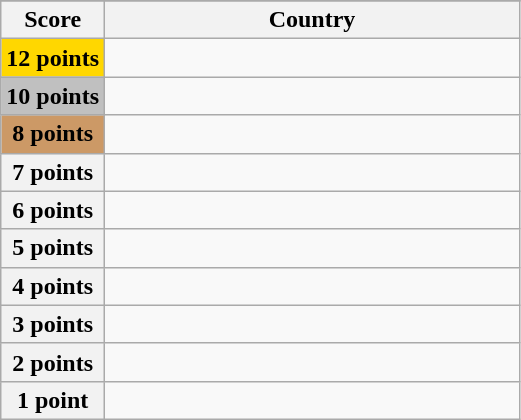<table class="wikitable">
<tr>
</tr>
<tr>
<th scope="col" width="20%">Score</th>
<th scope="col">Country</th>
</tr>
<tr>
<th scope="row" style="background:gold">12 points</th>
<td></td>
</tr>
<tr>
<th scope="row" style="background:silver">10 points</th>
<td></td>
</tr>
<tr>
<th scope="row" style="background:#CC9966">8 points</th>
<td></td>
</tr>
<tr>
<th scope="row">7 points</th>
<td></td>
</tr>
<tr>
<th scope="row">6 points</th>
<td></td>
</tr>
<tr>
<th scope="row">5 points</th>
<td></td>
</tr>
<tr>
<th scope="row">4 points</th>
<td></td>
</tr>
<tr>
<th scope="row">3 points</th>
<td></td>
</tr>
<tr>
<th scope="row">2 points</th>
<td></td>
</tr>
<tr>
<th scope="row">1 point</th>
<td></td>
</tr>
</table>
